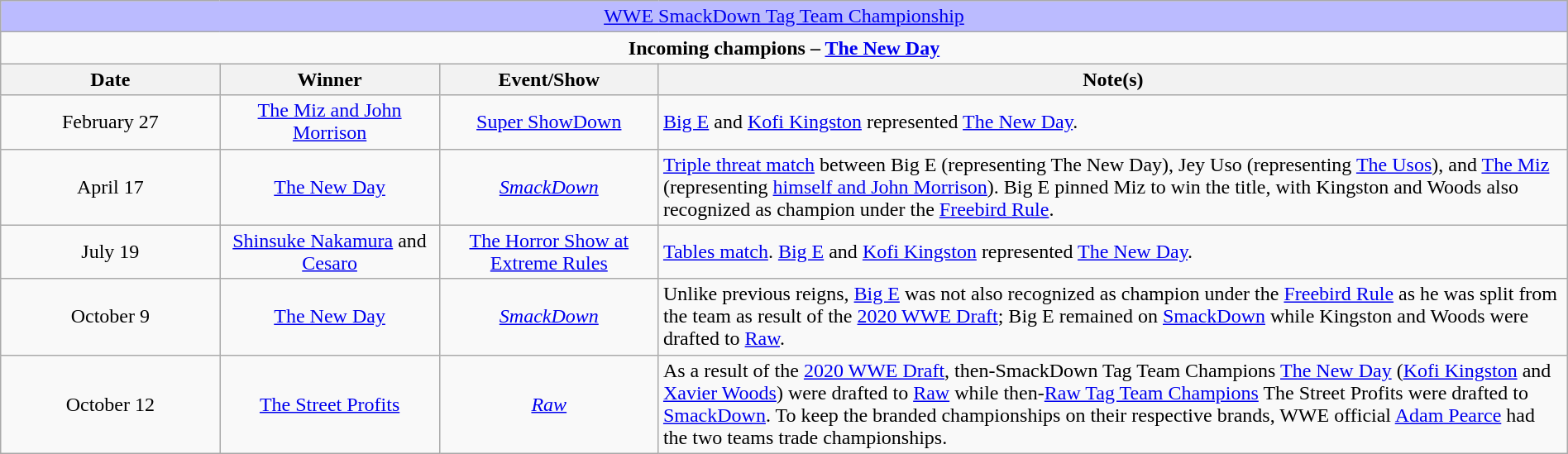<table class="wikitable" style="text-align:center; width:100%;">
<tr style="background:#BBF;">
<td colspan="4" style="text-align: center;"><a href='#'>WWE SmackDown Tag Team Championship</a></td>
</tr>
<tr>
<td colspan="4" style="text-align: center;"><strong>Incoming champions – <a href='#'>The New Day</a> </strong></td>
</tr>
<tr>
<th width=14%>Date</th>
<th width=14%>Winner</th>
<th width=14%>Event/Show</th>
<th width=58%>Note(s)</th>
</tr>
<tr>
<td>February 27</td>
<td><a href='#'>The Miz and John Morrison</a></td>
<td><a href='#'>Super ShowDown</a></td>
<td style="text-align: left;"><a href='#'>Big E</a> and <a href='#'>Kofi Kingston</a> represented <a href='#'>The New Day</a>.</td>
</tr>
<tr>
<td>April 17</td>
<td><a href='#'>The New Day</a><br></td>
<td><em><a href='#'>SmackDown</a></em></td>
<td style="text-align: left;"><a href='#'>Triple threat match</a> between Big E (representing The New Day), Jey Uso (representing <a href='#'>The Usos</a>), and <a href='#'>The Miz</a> (representing <a href='#'>himself and John Morrison</a>). Big E pinned Miz to win the title, with Kingston and Woods also recognized as champion under the <a href='#'>Freebird Rule</a>.</td>
</tr>
<tr>
<td>July 19</td>
<td><a href='#'>Shinsuke Nakamura</a> and <a href='#'>Cesaro</a></td>
<td><a href='#'>The Horror Show at Extreme Rules</a></td>
<td align=left><a href='#'>Tables match</a>. <a href='#'>Big E</a> and <a href='#'>Kofi Kingston</a> represented <a href='#'>The New Day</a>.</td>
</tr>
<tr>
<td>October 9</td>
<td><a href='#'>The New Day</a><br></td>
<td><em><a href='#'>SmackDown</a></em></td>
<td align=left>Unlike previous reigns, <a href='#'>Big E</a> was not also recognized as champion under the <a href='#'>Freebird Rule</a> as he was split from the team as result of the <a href='#'>2020 WWE Draft</a>; Big E remained on <a href='#'>SmackDown</a> while Kingston and Woods were drafted to <a href='#'>Raw</a>.</td>
</tr>
<tr>
<td>October 12</td>
<td><a href='#'>The Street Profits</a><br></td>
<td><em><a href='#'>Raw</a></em></td>
<td align=left>As a result of the <a href='#'>2020 WWE Draft</a>, then-SmackDown Tag Team Champions <a href='#'>The New Day</a> (<a href='#'>Kofi Kingston</a> and <a href='#'>Xavier Woods</a>) were drafted to <a href='#'>Raw</a> while then-<a href='#'>Raw Tag Team Champions</a> The Street Profits were drafted to <a href='#'>SmackDown</a>. To keep the branded championships on their respective brands, WWE official <a href='#'>Adam Pearce</a> had the two teams trade championships.</td>
</tr>
</table>
